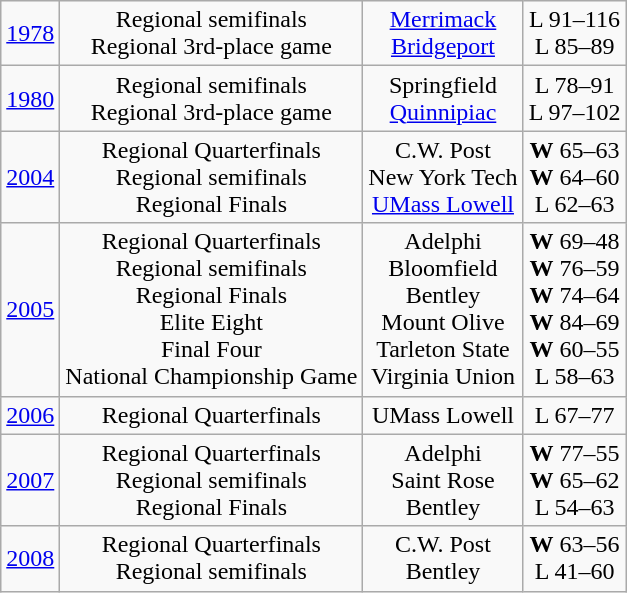<table class="wikitable">
<tr align="center">
<td><a href='#'>1978</a></td>
<td>Regional semifinals<br>Regional 3rd-place game</td>
<td><a href='#'>Merrimack</a><br><a href='#'>Bridgeport</a></td>
<td>L 91–116<br>L 85–89</td>
</tr>
<tr align="center">
<td><a href='#'>1980</a></td>
<td>Regional semifinals<br>Regional 3rd-place game</td>
<td>Springfield<br><a href='#'>Quinnipiac</a></td>
<td>L 78–91<br>L 97–102</td>
</tr>
<tr align="center">
<td><a href='#'>2004</a></td>
<td>Regional Quarterfinals<br>Regional semifinals<br>Regional Finals</td>
<td>C.W. Post<br>New York Tech<br><a href='#'>UMass Lowell</a></td>
<td><strong>W</strong> 65–63<br><strong>W</strong> 64–60<br>L 62–63</td>
</tr>
<tr align="center">
<td><a href='#'>2005</a></td>
<td>Regional Quarterfinals<br>Regional semifinals<br>Regional Finals<br>Elite Eight<br>Final Four<br>National Championship Game</td>
<td>Adelphi<br>Bloomfield<br>Bentley<br>Mount Olive<br>Tarleton State<br>Virginia Union</td>
<td><strong>W</strong> 69–48<br><strong>W</strong> 76–59<br><strong>W</strong> 74–64<br><strong>W</strong> 84–69<br><strong>W</strong> 60–55<br>L 58–63</td>
</tr>
<tr align="center">
<td><a href='#'>2006</a></td>
<td>Regional Quarterfinals</td>
<td>UMass Lowell</td>
<td>L 67–77</td>
</tr>
<tr align="center">
<td><a href='#'>2007</a></td>
<td>Regional Quarterfinals<br>Regional semifinals<br>Regional Finals</td>
<td>Adelphi<br>Saint Rose<br>Bentley</td>
<td><strong>W</strong> 77–55<br><strong>W</strong> 65–62<br>L 54–63</td>
</tr>
<tr align="center">
<td><a href='#'>2008</a></td>
<td>Regional Quarterfinals<br>Regional semifinals</td>
<td>C.W. Post<br>Bentley</td>
<td><strong>W</strong> 63–56<br>L 41–60</td>
</tr>
</table>
